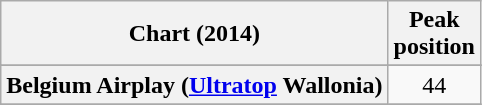<table class="wikitable plainrowheaders sortable" style="text-align:center;">
<tr>
<th scope="col">Chart (2014)</th>
<th scope="col">Peak<br>position</th>
</tr>
<tr>
</tr>
<tr>
</tr>
<tr>
<th scope="row">Belgium Airplay (<a href='#'>Ultratop</a> Wallonia)</th>
<td align="center">44</td>
</tr>
<tr>
</tr>
</table>
